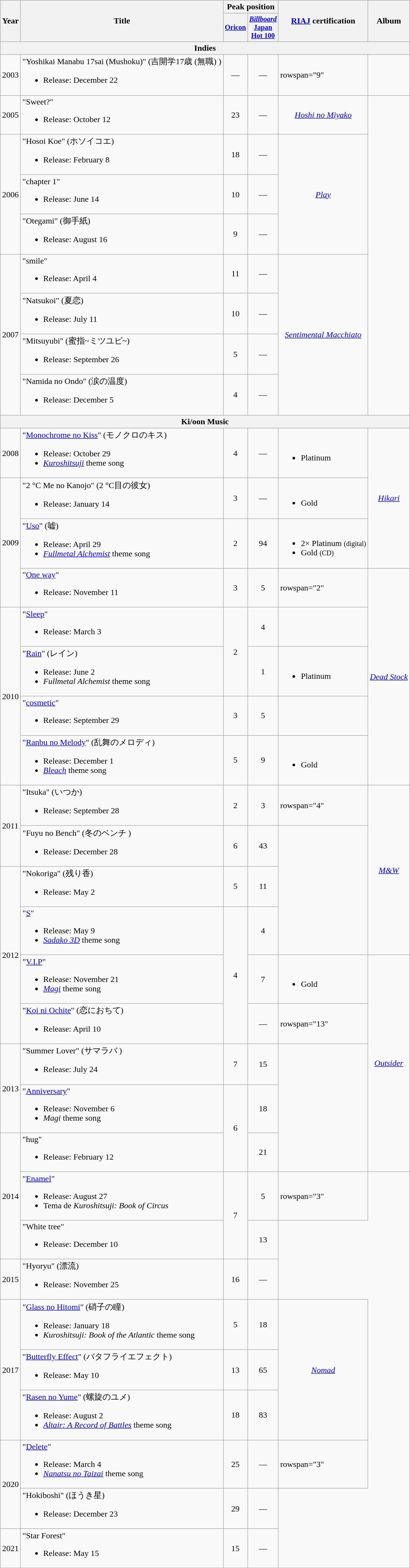<table class="wikitable">
<tr>
<th scope="col" rowspan="2">Year</th>
<th scope="col" rowspan="2">Title</th>
<th scope="col" colspan="2">Peak position</th>
<th scope="col" rowspan="2"><a href='#'>RIAJ</a> certification</th>
<th scope="col" rowspan="2">Album</th>
</tr>
<tr>
<th scope="col" style="width:3em;font-size:85%;"><a href='#'>Oricon</a></th>
<th scope="col" style="width:3em;font-size:85%;"><a href='#'><em>Billboard</em> Japan Hot 100</a></th>
</tr>
<tr>
<th colspan="6">Indies</th>
</tr>
<tr>
<td>2003</td>
<td>"Yoshikai Manabu 17sai (Mushoku)" (吉開学17歳 (無職) )<br><ul><li>Release: December 22</li></ul></td>
<td style="text-align:center;">—</td>
<td style="text-align:center;">—</td>
<td>rowspan="9" </td>
<td></td>
</tr>
<tr>
<td>2005</td>
<td>"Sweet?"<br><ul><li>Release: October 12</li></ul></td>
<td style="text-align:center;">23</td>
<td style="text-align:center;">—</td>
<td style="text-align:center;"><em><a href='#'>Hoshi no Miyako</a></em></td>
</tr>
<tr>
<td rowspan="3">2006</td>
<td>"Hosoi Koe" (ホソイコエ)<br><ul><li>Release: February 8</li></ul></td>
<td style="text-align:center;">18</td>
<td style="text-align:center;">—</td>
<td rowspan="3"; style="text-align:center;"><em><a href='#'>Play</a></em></td>
</tr>
<tr>
<td>"chapter 1"<br><ul><li>Release: June 14</li></ul></td>
<td style="text-align:center;">10</td>
<td style="text-align:center;">—</td>
</tr>
<tr>
<td>"Otegami" (御手紙)<br><ul><li>Release: August 16</li></ul></td>
<td style="text-align:center;">9</td>
<td style="text-align:center;">—</td>
</tr>
<tr>
<td rowspan="4">2007</td>
<td>"smile"<br><ul><li>Release: April 4</li></ul></td>
<td style="text-align:center;">11</td>
<td style="text-align:center;">—</td>
<td rowspan="4"; style="text-align:center;"><em><a href='#'>Sentimental Macchiato</a></em></td>
</tr>
<tr>
<td>"Natsukoi" (夏恋)<br><ul><li>Release: July 11</li></ul></td>
<td style="text-align:center;">10</td>
<td style="text-align:center;">—</td>
</tr>
<tr>
<td>"Mitsuyubi" (蜜指~ミツユビ~)<br><ul><li>Release: September 26</li></ul></td>
<td style="text-align:center;">5</td>
<td style="text-align:center;">—</td>
</tr>
<tr>
<td>"Namida no Ondo" (涙の温度)<br><ul><li>Release: December 5</li></ul></td>
<td style="text-align:center;">4</td>
<td style="text-align:center;">—</td>
</tr>
<tr>
<th colspan="6">Ki/oon Music</th>
</tr>
<tr>
<td>2008</td>
<td>"<a href='#'>Monochrome no Kiss</a>" (モノクロのキス)<br><ul><li>Release: October 29</li><li><em><a href='#'>Kuroshitsuji</a></em> theme song</li></ul></td>
<td style="text-align:center;">4</td>
<td style="text-align:center;">—</td>
<td><br><ul><li>Platinum</li></ul></td>
<td rowspan="3"; style="text-align:center;"><em><a href='#'>Hikari</a></em></td>
</tr>
<tr>
<td rowspan="3">2009</td>
<td>"2 °C Me no Kanojo" (2 °C目の彼女)<br><ul><li>Release: January 14</li></ul></td>
<td style="text-align:center;">3</td>
<td style="text-align:center;">—</td>
<td><br><ul><li>Gold</li></ul></td>
</tr>
<tr>
<td>"<a href='#'>Uso</a>" (嘘)<br><ul><li>Release: April 29</li><li><em><a href='#'>Fullmetal Alchemist</a></em> theme song</li></ul></td>
<td style="text-align:center;">2</td>
<td style="text-align:center;">94</td>
<td><br><ul><li>2× Platinum <small>(digital)</small></li><li>Gold <small>(CD)</small></li></ul></td>
</tr>
<tr>
<td>"<a href='#'>One way</a>"<br><ul><li>Release: November 11</li></ul></td>
<td style="text-align:center;">3</td>
<td style="text-align:center;">5</td>
<td>rowspan="2" </td>
<td rowspan="5"; style="text-align:center;"><em><a href='#'>Dead Stock</a></em></td>
</tr>
<tr>
<td rowspan="4">2010</td>
<td>"<a href='#'>Sleep</a>"<br><ul><li>Release: March 3</li></ul></td>
<td rowspan="2"; style="text-align:center;">2</td>
<td style="text-align:center;">4</td>
</tr>
<tr>
<td>"<a href='#'>Rain</a>" (レイン)<br><ul><li>Release: June 2</li><li><em>Fullmetal Alchemist</em> theme song</li></ul></td>
<td style="text-align:center;">1</td>
<td><br><ul><li>Platinum</li></ul></td>
</tr>
<tr>
<td>"<a href='#'>cosmetic</a>"<br><ul><li>Release: September 29</li></ul></td>
<td style="text-align:center;">3</td>
<td style="text-align:center;">5</td>
<td></td>
</tr>
<tr>
<td>"<a href='#'>Ranbu no Melody</a>" (乱舞のメロディ)<br><ul><li>Release: December 1</li><li><em><a href='#'>Bleach</a></em> theme song</li></ul></td>
<td style="text-align:center;">5</td>
<td style="text-align:center;">9</td>
<td><br><ul><li>Gold</li></ul></td>
</tr>
<tr>
<td rowspan="2">2011</td>
<td>"Itsuka" (いつか)<br><ul><li>Release: September 28</li></ul></td>
<td style="text-align:center;">2</td>
<td style="text-align:center;">3</td>
<td>rowspan="4" </td>
<td rowspan="4"; style="text-align:center;"><em><a href='#'>M&W</a></em></td>
</tr>
<tr>
<td>"Fuyu no Bench" (冬のベンチ )<br><ul><li>Release: December 28</li></ul></td>
<td style="text-align:center;">6</td>
<td style="text-align:center;">43</td>
</tr>
<tr>
<td rowspan="4">2012</td>
<td>"Nokoriga" (残り香)<br><ul><li>Release: May 2</li></ul></td>
<td style="text-align:center;">5</td>
<td style="text-align:center;">11</td>
</tr>
<tr>
<td>"<a href='#'>S</a>"<br><ul><li>Release: May 9</li><li><em><a href='#'>Sadako 3D</a></em> theme song</li></ul></td>
<td rowspan="3"; style="text-align:center;">4</td>
<td style="text-align:center;">4</td>
</tr>
<tr>
<td>"<a href='#'>V.I.P</a>"<br><ul><li>Release: November 21</li><li><em><a href='#'>Magi</a></em> theme song</li></ul></td>
<td style="text-align:center;">7</td>
<td><br><ul><li>Gold</li></ul></td>
<td rowspan="5"; style="text-align:center;"><em><a href='#'>Outsider</a></em></td>
</tr>
<tr>
<td>"<a href='#'>Koi ni Ochite</a>" (恋におちて)<br><ul><li>Release: April 10</li></ul></td>
<td style="text-align:center;">—</td>
<td>rowspan="13" </td>
</tr>
<tr>
<td rowspan="2">2013</td>
<td>"Summer Lover" (サマラバ )<br><ul><li>Release: July 24</li></ul></td>
<td style="text-align:center;">7</td>
<td style="text-align:center;">15</td>
</tr>
<tr>
<td>"<a href='#'>Anniversary</a>"<br><ul><li>Release: November 6</li><li><em>Magi</em> theme song</li></ul></td>
<td rowspan="2"; style="text-align:center;">6</td>
<td style="text-align:center;">18</td>
</tr>
<tr>
<td rowspan="3">2014</td>
<td>"hug"<br><ul><li>Release: February 12</li></ul></td>
<td style="text-align:center;">21</td>
</tr>
<tr>
<td>"<a href='#'>Enamel</a>"<br><ul><li>Release: August 27</li><li>Tema de <em>Kuroshitsuji: Book of Circus</em></li></ul></td>
<td rowspan="2"; style="text-align:center;">7</td>
<td style="text-align:center;">5</td>
<td>rowspan="3" </td>
</tr>
<tr>
<td>"White tree"<br><ul><li>Release: December 10</li></ul></td>
<td style="text-align:center;">13</td>
</tr>
<tr>
<td>2015</td>
<td>"Hyoryu" (漂流)<br><ul><li>Release: November 25</li></ul></td>
<td style="text-align:center;">16</td>
<td style="text-align:center;">—</td>
</tr>
<tr>
<td rowspan="3">2017</td>
<td>"<a href='#'>Glass no Hitomi</a>" (硝子の瞳)<br><ul><li>Release: January 18</li><li><em>Kuroshitsuji: Book of the Atlantic</em> theme song</li></ul></td>
<td style="text-align:center;">5</td>
<td style="text-align:center;">18</td>
<td rowspan="3"; style="text-align:center;"><em><a href='#'>Nomad</a></em></td>
</tr>
<tr>
<td>"<a href='#'>Butterfly Effect</a>" (バタフライエフェクト)<br><ul><li>Release: May 10</li></ul></td>
<td style="text-align:center;">13</td>
<td style="text-align:center;">65</td>
</tr>
<tr>
<td>"<a href='#'>Rasen no Yume</a>" (螺旋のユメ)<br><ul><li>Release: August 2</li><li><em><a href='#'>Altair: A Record of Battles</a></em> theme song</li></ul></td>
<td style="text-align:center;">18</td>
<td style="text-align:center;">83</td>
</tr>
<tr>
<td rowspan="2">2020</td>
<td>"<a href='#'>Delete</a>"<br><ul><li>Release: March 4</li><li><em><a href='#'>Nanatsu no Taizai</a></em> theme song</li></ul></td>
<td style="text-align:center;">25</td>
<td style="text-align:center;">—</td>
<td>rowspan="3" </td>
</tr>
<tr>
<td>"Hokiboshi" (ほうき星)<br><ul><li>Release: December 23</li></ul></td>
<td style="text-align:center;">29</td>
<td style="text-align:center;">—</td>
</tr>
<tr>
<td>2021</td>
<td>"Star Forest"<br><ul><li>Release: May 15</li></ul></td>
<td style="text-align:center;">15</td>
<td style="text-align:center;">—</td>
</tr>
<tr>
</tr>
</table>
